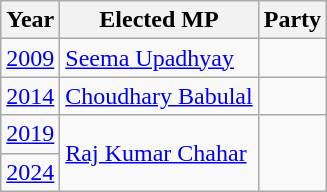<table class="wikitable sortable">
<tr>
<th>Year</th>
<th>Elected MP</th>
<th colspan="2">Party</th>
</tr>
<tr>
<td><a href='#'>2009</a></td>
<td><a href='#'>Seema Upadhyay</a></td>
<td></td>
</tr>
<tr>
<td><a href='#'>2014</a></td>
<td><a href='#'>Choudhary Babulal</a></td>
<td></td>
</tr>
<tr>
<td><a href='#'>2019</a></td>
<td rowspan="2"><a href='#'>Raj Kumar Chahar</a></td>
</tr>
<tr>
<td><a href='#'>2024</a></td>
</tr>
</table>
